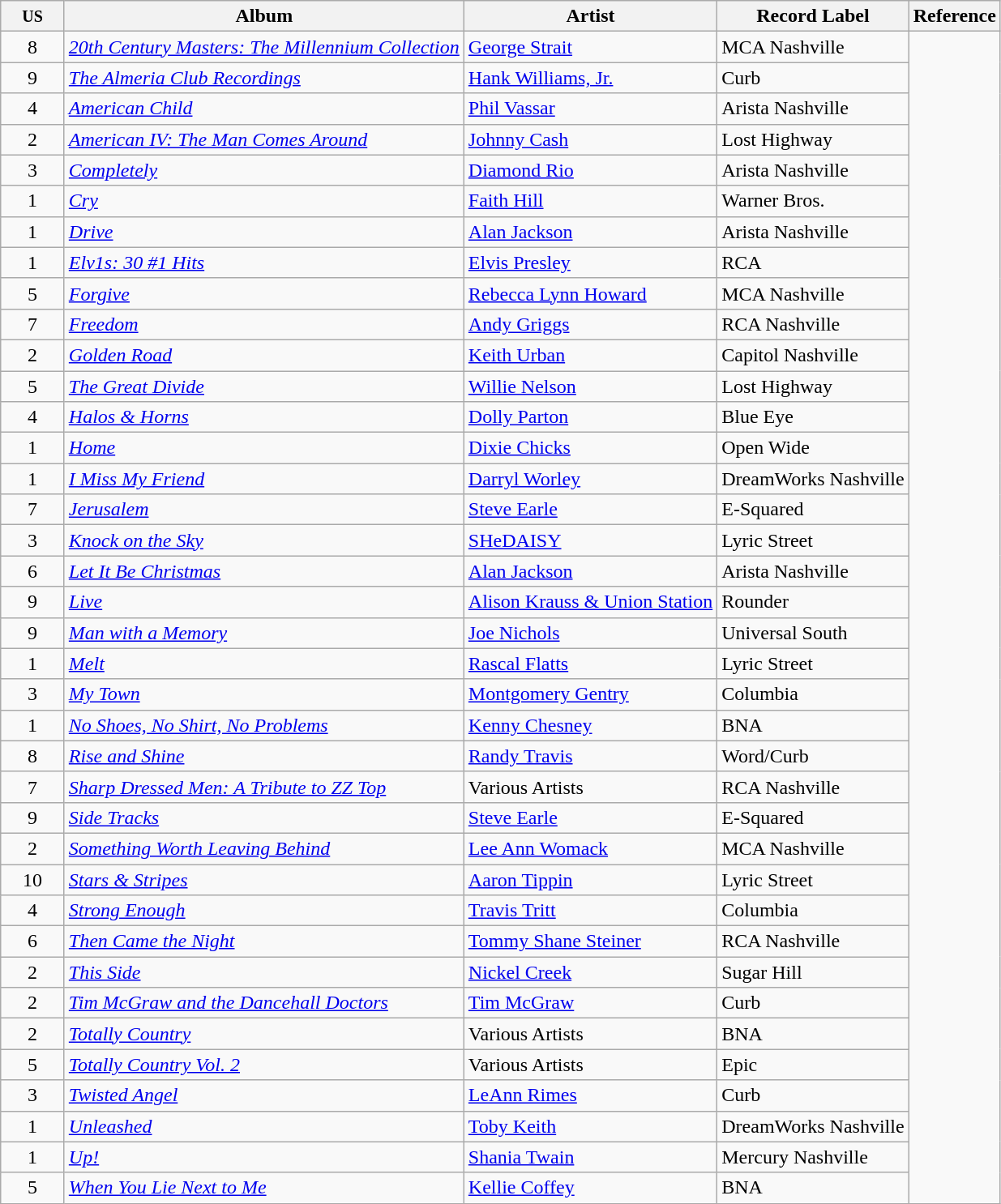<table class="wikitable sortable">
<tr>
<th width=45><small>US</small></th>
<th>Album</th>
<th>Artist</th>
<th>Record Label</th>
<th>Reference</th>
</tr>
<tr>
<td align="center">8</td>
<td><em><a href='#'>20th Century Masters: The Millennium Collection</a></em></td>
<td><a href='#'>George Strait</a></td>
<td>MCA Nashville</td>
</tr>
<tr>
<td align="center">9</td>
<td><em><a href='#'>The Almeria Club Recordings</a></em></td>
<td><a href='#'>Hank Williams, Jr.</a></td>
<td>Curb</td>
</tr>
<tr>
<td align="center">4</td>
<td><em><a href='#'>American Child</a></em></td>
<td><a href='#'>Phil Vassar</a></td>
<td>Arista Nashville</td>
</tr>
<tr>
<td align="center">2</td>
<td><em><a href='#'>American IV: The Man Comes Around</a></em></td>
<td><a href='#'>Johnny Cash</a></td>
<td>Lost Highway</td>
</tr>
<tr>
<td align="center">3</td>
<td><em><a href='#'>Completely</a></em></td>
<td><a href='#'>Diamond Rio</a></td>
<td>Arista Nashville</td>
</tr>
<tr>
<td align="center">1</td>
<td><em><a href='#'>Cry</a></em></td>
<td><a href='#'>Faith Hill</a></td>
<td>Warner Bros.</td>
</tr>
<tr>
<td align="center">1</td>
<td><em><a href='#'>Drive</a></em></td>
<td><a href='#'>Alan Jackson</a></td>
<td>Arista Nashville</td>
</tr>
<tr>
<td align="center">1</td>
<td><em><a href='#'>Elv1s: 30 #1 Hits</a></em></td>
<td><a href='#'>Elvis Presley</a></td>
<td>RCA</td>
</tr>
<tr>
<td align="center">5</td>
<td><em><a href='#'>Forgive</a></em></td>
<td><a href='#'>Rebecca Lynn Howard</a></td>
<td>MCA Nashville</td>
</tr>
<tr>
<td align="center">7</td>
<td><em><a href='#'>Freedom</a></em></td>
<td><a href='#'>Andy Griggs</a></td>
<td>RCA Nashville</td>
</tr>
<tr>
<td align="center">2</td>
<td><em><a href='#'>Golden Road</a></em></td>
<td><a href='#'>Keith Urban</a></td>
<td>Capitol Nashville</td>
</tr>
<tr>
<td align="center">5</td>
<td><em><a href='#'>The Great Divide</a></em></td>
<td><a href='#'>Willie Nelson</a></td>
<td>Lost Highway</td>
</tr>
<tr>
<td align="center">4</td>
<td><em><a href='#'>Halos & Horns</a></em></td>
<td><a href='#'>Dolly Parton</a></td>
<td>Blue Eye</td>
</tr>
<tr>
<td align="center">1</td>
<td><em><a href='#'>Home</a></em></td>
<td><a href='#'>Dixie Chicks</a></td>
<td>Open Wide</td>
</tr>
<tr>
<td align="center">1</td>
<td><em><a href='#'>I Miss My Friend</a></em></td>
<td><a href='#'>Darryl Worley</a></td>
<td>DreamWorks Nashville</td>
</tr>
<tr>
<td align="center">7</td>
<td><em><a href='#'>Jerusalem</a></em></td>
<td><a href='#'>Steve Earle</a></td>
<td>E-Squared</td>
</tr>
<tr>
<td align="center">3</td>
<td><em><a href='#'>Knock on the Sky</a></em></td>
<td><a href='#'>SHeDAISY</a></td>
<td>Lyric Street</td>
</tr>
<tr>
<td align="center">6</td>
<td><em><a href='#'>Let It Be Christmas</a></em></td>
<td><a href='#'>Alan Jackson</a></td>
<td>Arista Nashville</td>
</tr>
<tr>
<td align="center">9</td>
<td><em><a href='#'>Live</a></em></td>
<td><a href='#'>Alison Krauss & Union Station</a></td>
<td>Rounder</td>
</tr>
<tr>
<td align="center">9</td>
<td><em><a href='#'>Man with a Memory</a></em></td>
<td><a href='#'>Joe Nichols</a></td>
<td>Universal South</td>
</tr>
<tr>
<td align="center">1</td>
<td><em><a href='#'>Melt</a></em></td>
<td><a href='#'>Rascal Flatts</a></td>
<td>Lyric Street</td>
</tr>
<tr>
<td align="center">3</td>
<td><em><a href='#'>My Town</a></em></td>
<td><a href='#'>Montgomery Gentry</a></td>
<td>Columbia</td>
</tr>
<tr>
<td align="center">1</td>
<td><em><a href='#'>No Shoes, No Shirt, No Problems</a></em></td>
<td><a href='#'>Kenny Chesney</a></td>
<td>BNA</td>
</tr>
<tr>
<td align="center">8</td>
<td><em><a href='#'>Rise and Shine</a></em></td>
<td><a href='#'>Randy Travis</a></td>
<td>Word/Curb</td>
</tr>
<tr>
<td align="center">7</td>
<td><em><a href='#'>Sharp Dressed Men: A Tribute to ZZ Top</a></em></td>
<td>Various Artists</td>
<td>RCA Nashville</td>
</tr>
<tr>
<td align="center">9</td>
<td><em><a href='#'>Side Tracks</a></em></td>
<td><a href='#'>Steve Earle</a></td>
<td>E-Squared</td>
</tr>
<tr>
<td align="center">2</td>
<td><em><a href='#'>Something Worth Leaving Behind</a></em></td>
<td><a href='#'>Lee Ann Womack</a></td>
<td>MCA Nashville</td>
</tr>
<tr>
<td align="center">10</td>
<td><em><a href='#'>Stars & Stripes</a></em></td>
<td><a href='#'>Aaron Tippin</a></td>
<td>Lyric Street</td>
</tr>
<tr>
<td align="center">4</td>
<td><em><a href='#'>Strong Enough</a></em></td>
<td><a href='#'>Travis Tritt</a></td>
<td>Columbia</td>
</tr>
<tr>
<td align="center">6</td>
<td><em><a href='#'>Then Came the Night</a></em></td>
<td><a href='#'>Tommy Shane Steiner</a></td>
<td>RCA Nashville</td>
</tr>
<tr>
<td align="center">2</td>
<td><em><a href='#'>This Side</a></em></td>
<td><a href='#'>Nickel Creek</a></td>
<td>Sugar Hill</td>
</tr>
<tr>
<td align="center">2</td>
<td><em><a href='#'>Tim McGraw and the Dancehall Doctors</a></em></td>
<td><a href='#'>Tim McGraw</a></td>
<td>Curb</td>
</tr>
<tr>
<td align="center">2</td>
<td><em><a href='#'>Totally Country</a></em></td>
<td>Various Artists</td>
<td>BNA</td>
</tr>
<tr>
<td align="center">5</td>
<td><em><a href='#'>Totally Country Vol. 2</a></em></td>
<td>Various Artists</td>
<td>Epic</td>
</tr>
<tr>
<td align="center">3</td>
<td><em><a href='#'>Twisted Angel</a></em></td>
<td><a href='#'>LeAnn Rimes</a></td>
<td>Curb</td>
</tr>
<tr>
<td align="center">1</td>
<td><em><a href='#'>Unleashed</a></em></td>
<td><a href='#'>Toby Keith</a></td>
<td>DreamWorks Nashville</td>
</tr>
<tr>
<td align="center">1</td>
<td><em><a href='#'>Up!</a></em></td>
<td><a href='#'>Shania Twain</a></td>
<td>Mercury Nashville</td>
</tr>
<tr>
<td align="center">5</td>
<td><em><a href='#'>When You Lie Next to Me</a></em></td>
<td><a href='#'>Kellie Coffey</a></td>
<td>BNA</td>
</tr>
</table>
